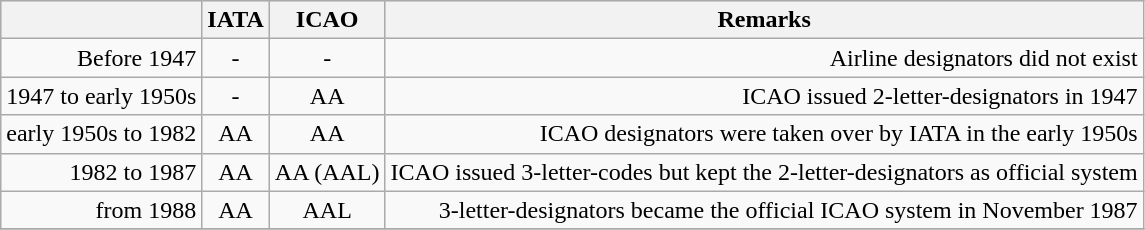<table class="wikitable">
<tr style="background-color:lavender">
<th></th>
<th>IATA</th>
<th>ICAO</th>
<th>Remarks</th>
</tr>
<tr>
<td align="right">Before 1947</td>
<td align="center">-</td>
<td align="center">-</td>
<td align="right">Airline designators did not exist</td>
</tr>
<tr>
<td align="right">1947 to early 1950s</td>
<td align="center">-</td>
<td align="center">AA</td>
<td align="right">ICAO issued 2-letter-designators in 1947</td>
</tr>
<tr>
<td align="right">early 1950s to 1982</td>
<td align="center">AA</td>
<td align="center">AA</td>
<td align="right">ICAO designators were taken over by IATA in the early 1950s</td>
</tr>
<tr>
<td align="right">1982 to 1987</td>
<td align="center">AA</td>
<td align="center">AA (AAL)</td>
<td align="right">ICAO issued 3-letter-codes but kept the 2-letter-designators as official system</td>
</tr>
<tr>
<td align="right">from 1988</td>
<td align="center">AA</td>
<td align="center">AAL</td>
<td align="right">3-letter-designators became the official ICAO system in November 1987</td>
</tr>
<tr>
</tr>
</table>
